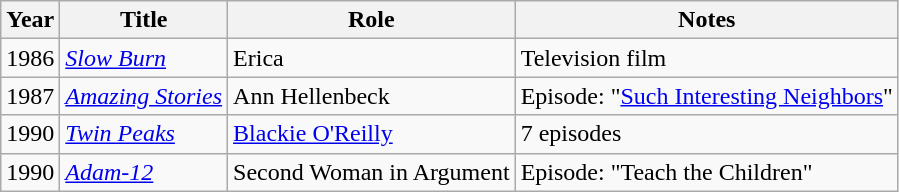<table class="wikitable sortable">
<tr>
<th>Year</th>
<th>Title</th>
<th>Role</th>
<th>Notes</th>
</tr>
<tr>
<td>1986</td>
<td><a href='#'><em>Slow Burn</em></a></td>
<td>Erica</td>
<td>Television film</td>
</tr>
<tr>
<td>1987</td>
<td><a href='#'><em>Amazing Stories</em></a></td>
<td>Ann Hellenbeck</td>
<td>Episode: "<a href='#'>Such Interesting Neighbors</a>"</td>
</tr>
<tr>
<td>1990</td>
<td><em><a href='#'>Twin Peaks</a></em></td>
<td><a href='#'>Blackie O'Reilly</a></td>
<td>7 episodes</td>
</tr>
<tr>
<td>1990</td>
<td><a href='#'><em>Adam-12</em></a></td>
<td>Second Woman in Argument</td>
<td>Episode: "Teach the Children"</td>
</tr>
</table>
